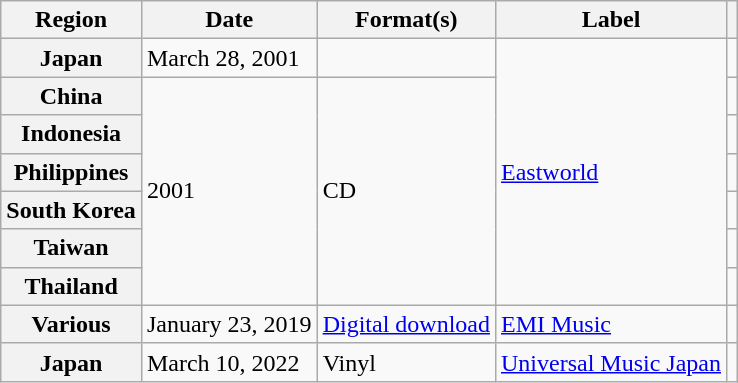<table class="wikitable plainrowheaders">
<tr>
<th scope="col">Region</th>
<th scope="col">Date</th>
<th scope="col">Format(s)</th>
<th scope="col">Label</th>
<th scope="col"></th>
</tr>
<tr>
<th scope="row">Japan</th>
<td>March 28, 2001</td>
<td></td>
<td rowspan="7"><a href='#'>Eastworld</a></td>
<td></td>
</tr>
<tr>
<th scope="row">China</th>
<td rowspan="6">2001</td>
<td rowspan="6">CD</td>
<td></td>
</tr>
<tr>
<th scope="row">Indonesia</th>
<td></td>
</tr>
<tr>
<th scope="row">Philippines</th>
<td></td>
</tr>
<tr>
<th scope="row">South Korea</th>
<td></td>
</tr>
<tr>
<th scope="row">Taiwan</th>
<td></td>
</tr>
<tr>
<th scope="row">Thailand</th>
<td></td>
</tr>
<tr>
<th scope="row">Various</th>
<td>January 23, 2019</td>
<td><a href='#'>Digital download</a></td>
<td><a href='#'>EMI Music</a></td>
<td></td>
</tr>
<tr>
<th scope="row">Japan</th>
<td>March 10, 2022</td>
<td>Vinyl</td>
<td><a href='#'>Universal Music Japan</a></td>
<td></td>
</tr>
</table>
